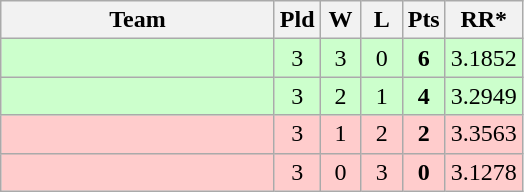<table class="wikitable" border="1" style="text-align:center;">
<tr>
<th width=175>Team</th>
<th width=20 abbr="Played">Pld</th>
<th width=20 abbr="Won">W</th>
<th width=20 abbr="Lost">L</th>
<th width=20 abbr="Points">Pts</th>
<th width=20 abbr="Run rate">RR*</th>
</tr>
<tr style="background:#cfc;">
<td style="text-align:left;"></td>
<td>3</td>
<td>3</td>
<td>0</td>
<td><strong>6</strong></td>
<td>3.1852</td>
</tr>
<tr style="background:#cfc;">
<td style="text-align:left;"></td>
<td>3</td>
<td>2</td>
<td>1</td>
<td><strong>4</strong></td>
<td>3.2949</td>
</tr>
<tr style="background:#fcc;">
<td style="text-align:left;"></td>
<td>3</td>
<td>1</td>
<td>2</td>
<td><strong>2</strong></td>
<td>3.3563</td>
</tr>
<tr style="background:#fcc;">
<td style="text-align:left;"></td>
<td>3</td>
<td>0</td>
<td>3</td>
<td><strong>0</strong></td>
<td>3.1278</td>
</tr>
</table>
